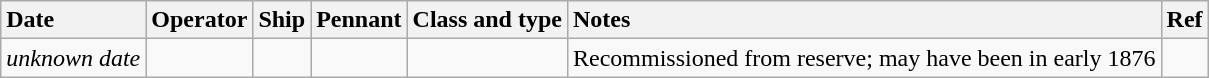<table class="wikitable nowraplinks">
<tr>
<th style="text-align: left">Date</th>
<th style="text-align: left">Operator</th>
<th style="text-align: left">Ship</th>
<th style="text-align: left">Pennant</th>
<th style="text-align: left">Class and type</th>
<th style="text-align: left">Notes</th>
<th style="text-align: left;">Ref</th>
</tr>
<tr ---->
<td><em>unknown date</em></td>
<td></td>
<td><strong></strong></td>
<td></td>
<td></td>
<td>Recommissioned from reserve; may have been in early 1876</td>
<td></td>
</tr>
</table>
